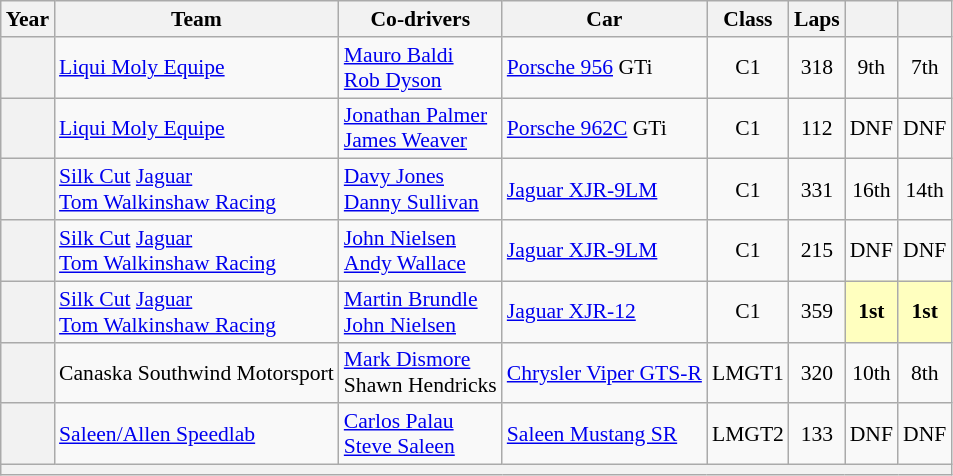<table class="wikitable" style="text-align:center; font-size:90%">
<tr>
<th>Year</th>
<th>Team</th>
<th>Co-drivers</th>
<th>Car</th>
<th>Class</th>
<th>Laps</th>
<th></th>
<th></th>
</tr>
<tr>
<th></th>
<td align="left"> <a href='#'>Liqui Moly Equipe</a></td>
<td align="left"> <a href='#'>Mauro Baldi</a><br> <a href='#'>Rob Dyson</a></td>
<td align="left"><a href='#'>Porsche 956</a> GTi</td>
<td>C1</td>
<td>318</td>
<td>9th</td>
<td>7th</td>
</tr>
<tr>
<th></th>
<td align="left"> <a href='#'>Liqui Moly Equipe</a></td>
<td align="left"> <a href='#'>Jonathan Palmer</a><br> <a href='#'>James Weaver</a></td>
<td align="left"><a href='#'>Porsche 962C</a> GTi</td>
<td>C1</td>
<td>112</td>
<td>DNF</td>
<td>DNF</td>
</tr>
<tr>
<th></th>
<td align="left"> <a href='#'>Silk Cut</a> <a href='#'>Jaguar</a><br> <a href='#'>Tom Walkinshaw Racing</a></td>
<td align="left"> <a href='#'>Davy Jones</a><br> <a href='#'>Danny Sullivan</a></td>
<td align="left"><a href='#'>Jaguar XJR-9LM</a></td>
<td>C1</td>
<td>331</td>
<td>16th</td>
<td>14th</td>
</tr>
<tr>
<th></th>
<td align="left"> <a href='#'>Silk Cut</a> <a href='#'>Jaguar</a><br> <a href='#'>Tom Walkinshaw Racing</a></td>
<td align="left"> <a href='#'>John Nielsen</a><br> <a href='#'>Andy Wallace</a></td>
<td align="left"><a href='#'>Jaguar XJR-9LM</a></td>
<td>C1</td>
<td>215</td>
<td>DNF</td>
<td>DNF</td>
</tr>
<tr>
<th></th>
<td align="left"> <a href='#'>Silk Cut</a> <a href='#'>Jaguar</a><br> <a href='#'>Tom Walkinshaw Racing</a></td>
<td align="left"> <a href='#'>Martin Brundle</a><br> <a href='#'>John Nielsen</a></td>
<td align="left"><a href='#'>Jaguar XJR-12</a></td>
<td>C1</td>
<td>359</td>
<td style="background:#FFFFBF;"><strong>1st</strong></td>
<td style="background:#FFFFBF;"><strong>1st</strong></td>
</tr>
<tr>
<th></th>
<td align="left"> Canaska Southwind Motorsport</td>
<td align="left"> <a href='#'>Mark Dismore</a><br> Shawn Hendricks</td>
<td align="left"><a href='#'>Chrysler Viper GTS-R</a></td>
<td>LMGT1</td>
<td>320</td>
<td>10th</td>
<td>8th</td>
</tr>
<tr>
<th></th>
<td align="left"> <a href='#'>Saleen/Allen Speedlab</a></td>
<td align="left"> <a href='#'>Carlos Palau</a><br> <a href='#'>Steve Saleen</a></td>
<td align="left"><a href='#'>Saleen Mustang SR</a></td>
<td>LMGT2</td>
<td>133</td>
<td>DNF</td>
<td>DNF</td>
</tr>
<tr>
<th colspan="8"></th>
</tr>
</table>
